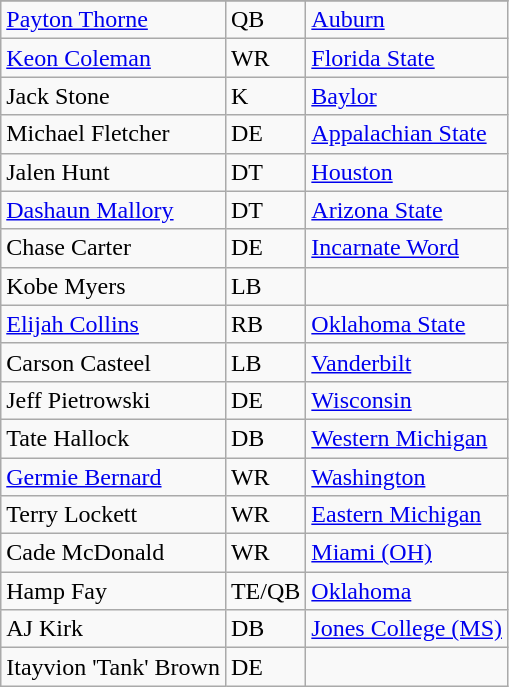<table class="wikitable" style="display: inline-table;">
<tr align="center">
</tr>
<tr>
<td><a href='#'>Payton Thorne</a></td>
<td>QB</td>
<td><a href='#'>Auburn</a></td>
</tr>
<tr>
<td><a href='#'>Keon Coleman</a></td>
<td>WR</td>
<td><a href='#'>Florida State</a></td>
</tr>
<tr>
<td>Jack Stone</td>
<td>K</td>
<td><a href='#'>Baylor</a></td>
</tr>
<tr>
<td>Michael Fletcher</td>
<td>DE</td>
<td><a href='#'>Appalachian State</a></td>
</tr>
<tr>
<td>Jalen Hunt</td>
<td>DT</td>
<td><a href='#'>Houston</a></td>
</tr>
<tr>
<td><a href='#'>Dashaun Mallory</a></td>
<td>DT</td>
<td><a href='#'>Arizona State</a></td>
</tr>
<tr>
<td>Chase Carter</td>
<td>DE</td>
<td><a href='#'>Incarnate Word</a></td>
</tr>
<tr>
<td>Kobe Myers</td>
<td>LB</td>
<td></td>
</tr>
<tr>
<td><a href='#'>Elijah Collins</a></td>
<td>RB</td>
<td><a href='#'>Oklahoma State</a></td>
</tr>
<tr>
<td>Carson Casteel</td>
<td>LB</td>
<td><a href='#'>Vanderbilt</a></td>
</tr>
<tr>
<td>Jeff Pietrowski</td>
<td>DE</td>
<td><a href='#'>Wisconsin</a></td>
</tr>
<tr>
<td>Tate Hallock</td>
<td>DB</td>
<td><a href='#'>Western Michigan</a></td>
</tr>
<tr>
<td><a href='#'>Germie Bernard</a></td>
<td>WR</td>
<td><a href='#'>Washington</a></td>
</tr>
<tr>
<td>Terry Lockett</td>
<td>WR</td>
<td><a href='#'>Eastern Michigan</a></td>
</tr>
<tr>
<td>Cade McDonald</td>
<td>WR</td>
<td><a href='#'>Miami (OH)</a></td>
</tr>
<tr>
<td>Hamp Fay</td>
<td>TE/QB</td>
<td><a href='#'>Oklahoma</a></td>
</tr>
<tr>
<td>AJ Kirk</td>
<td>DB</td>
<td><a href='#'>Jones College (MS)</a></td>
</tr>
<tr>
<td>Itayvion 'Tank' Brown</td>
<td>DE</td>
<td></td>
</tr>
</table>
